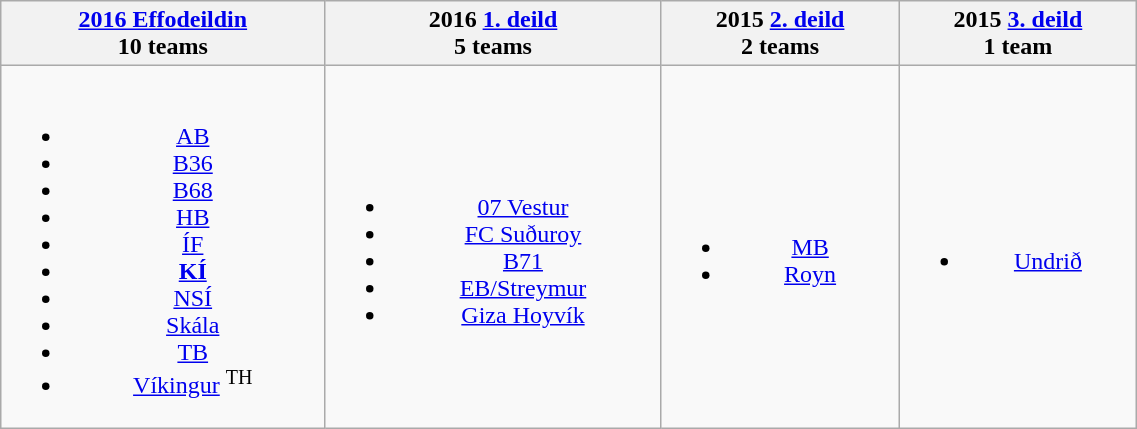<table class="wikitable" style="text-align:center;" width="60%">
<tr>
<th><strong><a href='#'>2016 Effodeildin</a></strong><br>10 teams</th>
<th><strong>2016 <a href='#'>1. deild</a></strong><br>5 teams</th>
<th><strong>2015 <a href='#'>2. deild</a></strong><br>2 teams</th>
<th><strong>2015 <a href='#'>3. deild</a></strong><br>1 team</th>
</tr>
<tr>
<td><br><ul><li><a href='#'>AB</a></li><li><a href='#'>B36</a></li><li><a href='#'>B68</a></li><li><a href='#'>HB</a></li><li><a href='#'>ÍF</a></li><li><strong><a href='#'>KÍ</a></strong></li><li><a href='#'>NSÍ</a></li><li><a href='#'>Skála</a></li><li><a href='#'>TB</a></li><li><a href='#'>Víkingur</a> <sup>TH</sup></li></ul></td>
<td><br><ul><li><a href='#'>07 Vestur</a></li><li><a href='#'>FC Suðuroy</a></li><li><a href='#'>B71</a></li><li><a href='#'>EB/Streymur</a></li><li><a href='#'>Giza Hoyvík</a></li></ul></td>
<td><br><ul><li><a href='#'>MB</a></li><li><a href='#'>Royn</a></li></ul></td>
<td><br><ul><li><a href='#'>Undrið</a></li></ul></td>
</tr>
</table>
